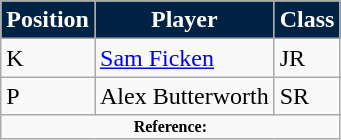<table class="wikitable">
<tr>
<th style="background:#024; color:#fff;">Position</th>
<th style="background:#024; color:#fff;">Player</th>
<th style="background:#024; color:#fff;">Class</th>
</tr>
<tr>
<td>K</td>
<td><a href='#'>Sam Ficken</a></td>
<td>JR</td>
</tr>
<tr>
<td>P</td>
<td>Alex Butterworth</td>
<td>SR</td>
</tr>
<tr>
<td colspan="3"  style="font-size:8pt; text-align:center;"><strong>Reference:</strong></td>
</tr>
</table>
